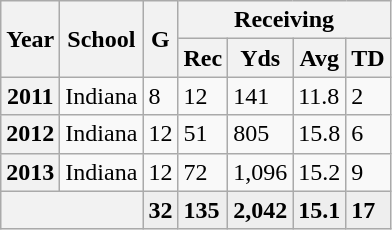<table class="wikitable sortable">
<tr>
<th rowspan="2">Year</th>
<th rowspan="2">School</th>
<th rowspan="2">G</th>
<th colspan="4">Receiving</th>
</tr>
<tr>
<th>Rec</th>
<th>Yds</th>
<th>Avg</th>
<th>TD</th>
</tr>
<tr>
<th>2011</th>
<td>Indiana</td>
<td>8</td>
<td>12</td>
<td>141</td>
<td>11.8</td>
<td>2</td>
</tr>
<tr>
<th>2012</th>
<td>Indiana</td>
<td>12</td>
<td>51</td>
<td>805</td>
<td>15.8</td>
<td>6</td>
</tr>
<tr>
<th>2013</th>
<td>Indiana</td>
<td>12</td>
<td>72</td>
<td>1,096</td>
<td>15.2</td>
<td>9</td>
</tr>
<tr class="sortbottom" style="background:#eee;">
<th colspan=2 style="text-align: center;"><strong></strong></th>
<td><strong>32</strong></td>
<td><strong>135</strong></td>
<td><strong>2,042</strong></td>
<td><strong>15.1</strong></td>
<td><strong>17</strong></td>
</tr>
</table>
